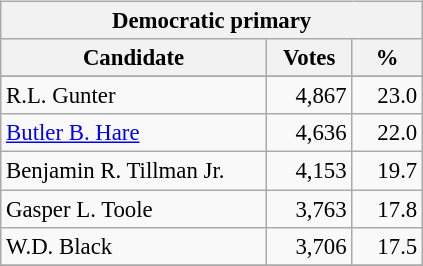<table class="wikitable" align="left" style="margin: 1em 1em 1em 0; font-size: 95%;">
<tr>
<th colspan="3">Democratic primary</th>
</tr>
<tr>
<th colspan="1" style="width: 170px">Candidate</th>
<th style="width: 50px">Votes</th>
<th style="width: 40px">%</th>
</tr>
<tr>
</tr>
<tr>
<td>R.L. Gunter</td>
<td align="right">4,867</td>
<td align="right">23.0</td>
</tr>
<tr>
<td><a href='#'>Butler B. Hare</a></td>
<td align="right">4,636</td>
<td align="right">22.0</td>
</tr>
<tr>
<td>Benjamin R. Tillman Jr.</td>
<td align="right">4,153</td>
<td align="right">19.7</td>
</tr>
<tr>
<td>Gasper L. Toole</td>
<td align="right">3,763</td>
<td align="right">17.8</td>
</tr>
<tr>
<td>W.D. Black</td>
<td align="right">3,706</td>
<td align="right">17.5</td>
</tr>
<tr>
</tr>
</table>
